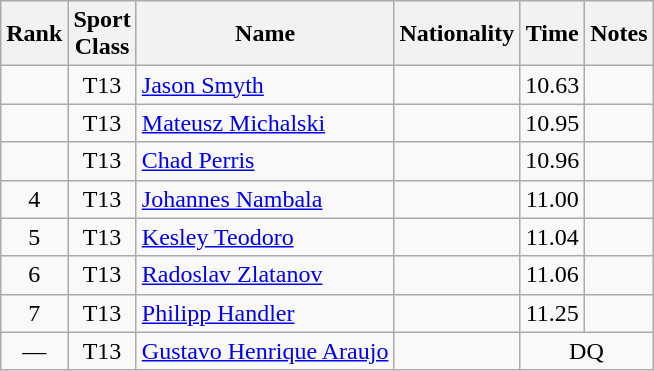<table class="wikitable sortable" style="text-align:center">
<tr>
<th>Rank</th>
<th>Sport<br>Class</th>
<th>Name</th>
<th>Nationality</th>
<th>Time</th>
<th>Notes</th>
</tr>
<tr>
<td></td>
<td>T13</td>
<td align=left><a href='#'>Jason Smyth</a></td>
<td align=left></td>
<td>10.63</td>
<td></td>
</tr>
<tr>
<td></td>
<td>T13</td>
<td align=left><a href='#'>Mateusz Michalski</a></td>
<td align=left></td>
<td>10.95</td>
<td></td>
</tr>
<tr>
<td></td>
<td>T13</td>
<td align=left><a href='#'>Chad Perris</a></td>
<td align=left></td>
<td>10.96</td>
<td></td>
</tr>
<tr>
<td>4</td>
<td>T13</td>
<td align=left><a href='#'>Johannes Nambala</a></td>
<td align=left></td>
<td>11.00</td>
<td></td>
</tr>
<tr>
<td>5</td>
<td>T13</td>
<td align=left><a href='#'>Kesley Teodoro</a></td>
<td align=left></td>
<td>11.04</td>
<td></td>
</tr>
<tr>
<td>6</td>
<td>T13</td>
<td align=left><a href='#'>Radoslav Zlatanov</a></td>
<td align=left></td>
<td>11.06</td>
<td></td>
</tr>
<tr>
<td>7</td>
<td>T13</td>
<td align=left><a href='#'>Philipp Handler</a></td>
<td align=left></td>
<td>11.25</td>
<td></td>
</tr>
<tr>
<td>—</td>
<td>T13</td>
<td align=left><a href='#'>Gustavo Henrique Araujo</a></td>
<td align=left></td>
<td colspan=2>DQ</td>
</tr>
</table>
